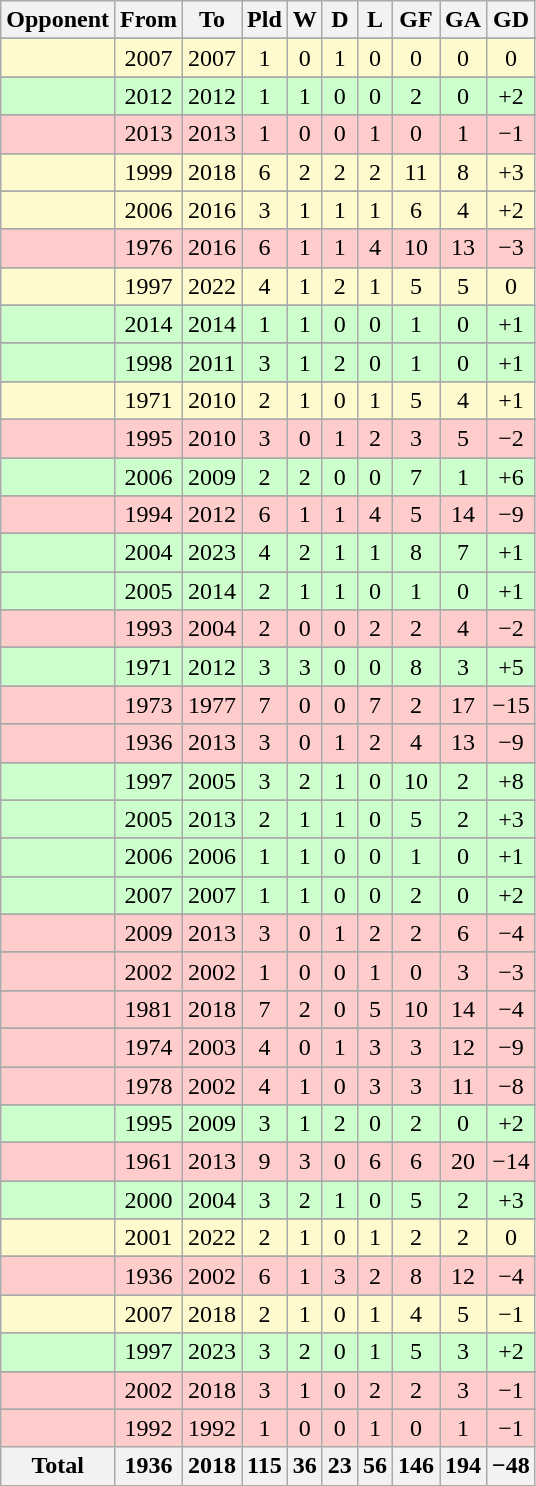<table class="sortable wikitable collapsible collapsed" style="text-align:center;">
<tr>
<th>Opponent</th>
<th>From</th>
<th>To</th>
<th>Pld</th>
<th>W</th>
<th>D</th>
<th>L</th>
<th>GF</th>
<th>GA</th>
<th>GD</th>
</tr>
<tr>
</tr>
<tr bgcolor=FFFACD>
<td align="left"></td>
<td>2007</td>
<td>2007</td>
<td>1</td>
<td>0</td>
<td>1</td>
<td>0</td>
<td>0</td>
<td>0</td>
<td>0</td>
</tr>
<tr>
</tr>
<tr bgcolor=CCFFCC>
<td align="left"></td>
<td>2012</td>
<td>2012</td>
<td>1</td>
<td>1</td>
<td>0</td>
<td>0</td>
<td>2</td>
<td>0</td>
<td>+2</td>
</tr>
<tr>
</tr>
<tr bgcolor=FFCCCC>
<td align="left"></td>
<td>2013</td>
<td>2013</td>
<td>1</td>
<td>0</td>
<td>0</td>
<td>1</td>
<td>0</td>
<td>1</td>
<td>−1</td>
</tr>
<tr>
</tr>
<tr bgcolor=FFFACD>
<td align="left"></td>
<td>1999</td>
<td>2018</td>
<td>6</td>
<td>2</td>
<td>2</td>
<td>2</td>
<td>11</td>
<td>8</td>
<td>+3</td>
</tr>
<tr>
</tr>
<tr bgcolor=FFFACD>
<td align="left"></td>
<td>2006</td>
<td>2016</td>
<td>3</td>
<td>1</td>
<td>1</td>
<td>1</td>
<td>6</td>
<td>4</td>
<td>+2</td>
</tr>
<tr>
</tr>
<tr bgcolor=FFCCCC>
<td align="left"></td>
<td>1976</td>
<td>2016</td>
<td>6</td>
<td>1</td>
<td>1</td>
<td>4</td>
<td>10</td>
<td>13</td>
<td>−3</td>
</tr>
<tr>
</tr>
<tr bgcolor=FFFACD>
<td align="left"></td>
<td>1997</td>
<td>2022</td>
<td>4</td>
<td>1</td>
<td>2</td>
<td>1</td>
<td>5</td>
<td>5</td>
<td>0</td>
</tr>
<tr>
</tr>
<tr bgcolor=CCFFCC>
<td align="left"></td>
<td>2014</td>
<td>2014</td>
<td>1</td>
<td>1</td>
<td>0</td>
<td>0</td>
<td>1</td>
<td>0</td>
<td>+1</td>
</tr>
<tr>
</tr>
<tr bgcolor=CCFFCC>
<td align="left"></td>
<td>1998</td>
<td>2011</td>
<td>3</td>
<td>1</td>
<td>2</td>
<td>0</td>
<td>1</td>
<td>0</td>
<td>+1</td>
</tr>
<tr>
</tr>
<tr bgcolor=FFFACD>
<td align="left"></td>
<td>1971</td>
<td>2010</td>
<td>2</td>
<td>1</td>
<td>0</td>
<td>1</td>
<td>5</td>
<td>4</td>
<td>+1</td>
</tr>
<tr>
</tr>
<tr bgcolor=FFCCCC>
<td align="left"></td>
<td>1995</td>
<td>2010</td>
<td>3</td>
<td>0</td>
<td>1</td>
<td>2</td>
<td>3</td>
<td>5</td>
<td>−2</td>
</tr>
<tr>
</tr>
<tr bgcolor=CCFFCC>
<td align="left"></td>
<td>2006</td>
<td>2009</td>
<td>2</td>
<td>2</td>
<td>0</td>
<td>0</td>
<td>7</td>
<td>1</td>
<td>+6</td>
</tr>
<tr>
</tr>
<tr bgcolor=FFCCCC>
<td align="left"></td>
<td>1994</td>
<td>2012</td>
<td>6</td>
<td>1</td>
<td>1</td>
<td>4</td>
<td>5</td>
<td>14</td>
<td>−9</td>
</tr>
<tr>
</tr>
<tr bgcolor=CCFFCC>
<td align="left"></td>
<td>2004</td>
<td>2023</td>
<td>4</td>
<td>2</td>
<td>1</td>
<td>1</td>
<td>8</td>
<td>7</td>
<td>+1</td>
</tr>
<tr>
</tr>
<tr bgcolor=CCFFCC>
<td align="left"></td>
<td>2005</td>
<td>2014</td>
<td>2</td>
<td>1</td>
<td>1</td>
<td>0</td>
<td>1</td>
<td>0</td>
<td>+1</td>
</tr>
<tr>
</tr>
<tr bgcolor=FFCCCC>
<td align="left"></td>
<td>1993</td>
<td>2004</td>
<td>2</td>
<td>0</td>
<td>0</td>
<td>2</td>
<td>2</td>
<td>4</td>
<td>−2</td>
</tr>
<tr>
</tr>
<tr bgcolor=CCFFCC>
<td align="left"></td>
<td>1971</td>
<td>2012</td>
<td>3</td>
<td>3</td>
<td>0</td>
<td>0</td>
<td>8</td>
<td>3</td>
<td>+5</td>
</tr>
<tr>
</tr>
<tr bgcolor=FFCCCC>
<td align="left"></td>
<td>1973</td>
<td>1977</td>
<td>7</td>
<td>0</td>
<td>0</td>
<td>7</td>
<td>2</td>
<td>17</td>
<td>−15</td>
</tr>
<tr>
</tr>
<tr bgcolor=FFCCCC>
<td align="left"></td>
<td>1936</td>
<td>2013</td>
<td>3</td>
<td>0</td>
<td>1</td>
<td>2</td>
<td>4</td>
<td>13</td>
<td>−9</td>
</tr>
<tr>
</tr>
<tr bgcolor=CCFFCC>
<td align="left"></td>
<td>1997</td>
<td>2005</td>
<td>3</td>
<td>2</td>
<td>1</td>
<td>0</td>
<td>10</td>
<td>2</td>
<td>+8</td>
</tr>
<tr>
</tr>
<tr bgcolor=CCFFCC>
<td align="left"></td>
<td>2005</td>
<td>2013</td>
<td>2</td>
<td>1</td>
<td>1</td>
<td>0</td>
<td>5</td>
<td>2</td>
<td>+3</td>
</tr>
<tr>
</tr>
<tr bgcolor=CCFFCC>
<td align="left"></td>
<td>2006</td>
<td>2006</td>
<td>1</td>
<td>1</td>
<td>0</td>
<td>0</td>
<td>1</td>
<td>0</td>
<td>+1</td>
</tr>
<tr>
</tr>
<tr bgcolor=CCFFCC>
<td align="left"></td>
<td>2007</td>
<td>2007</td>
<td>1</td>
<td>1</td>
<td>0</td>
<td>0</td>
<td>2</td>
<td>0</td>
<td>+2</td>
</tr>
<tr>
</tr>
<tr bgcolor=FFCCCC>
<td align="left"></td>
<td>2009</td>
<td>2013</td>
<td>3</td>
<td>0</td>
<td>1</td>
<td>2</td>
<td>2</td>
<td>6</td>
<td>−4</td>
</tr>
<tr>
</tr>
<tr bgcolor=FFCCCC>
<td align="left"></td>
<td>2002</td>
<td>2002</td>
<td>1</td>
<td>0</td>
<td>0</td>
<td>1</td>
<td>0</td>
<td>3</td>
<td>−3</td>
</tr>
<tr>
</tr>
<tr bgcolor=FFCCCC>
<td align="left"></td>
<td>1981</td>
<td>2018</td>
<td>7</td>
<td>2</td>
<td>0</td>
<td>5</td>
<td>10</td>
<td>14</td>
<td>−4</td>
</tr>
<tr>
</tr>
<tr bgcolor=FFCCCC>
<td align="left"></td>
<td>1974</td>
<td>2003</td>
<td>4</td>
<td>0</td>
<td>1</td>
<td>3</td>
<td>3</td>
<td>12</td>
<td>−9</td>
</tr>
<tr>
</tr>
<tr bgcolor=FFCCCC>
<td align="left"></td>
<td>1978</td>
<td>2002</td>
<td>4</td>
<td>1</td>
<td>0</td>
<td>3</td>
<td>3</td>
<td>11</td>
<td>−8</td>
</tr>
<tr>
</tr>
<tr bgcolor=CCFFCC>
<td align="left"></td>
<td>1995</td>
<td>2009</td>
<td>3</td>
<td>1</td>
<td>2</td>
<td>0</td>
<td>2</td>
<td>0</td>
<td>+2</td>
</tr>
<tr>
</tr>
<tr bgcolor=FFCCCC>
<td align="left"></td>
<td>1961</td>
<td>2013</td>
<td>9</td>
<td>3</td>
<td>0</td>
<td>6</td>
<td>6</td>
<td>20</td>
<td>−14</td>
</tr>
<tr>
</tr>
<tr bgcolor=CCFFCC>
<td align="left"></td>
<td>2000</td>
<td>2004</td>
<td>3</td>
<td>2</td>
<td>1</td>
<td>0</td>
<td>5</td>
<td>2</td>
<td>+3</td>
</tr>
<tr>
</tr>
<tr bgcolor=FFFACD>
<td align="left"></td>
<td>2001</td>
<td>2022</td>
<td>2</td>
<td>1</td>
<td>0</td>
<td>1</td>
<td>2</td>
<td>2</td>
<td>0</td>
</tr>
<tr>
</tr>
<tr bgcolor=FFCCCC>
<td align="left"></td>
<td>1936</td>
<td>2002</td>
<td>6</td>
<td>1</td>
<td>3</td>
<td>2</td>
<td>8</td>
<td>12</td>
<td>−4</td>
</tr>
<tr>
</tr>
<tr bgcolor=FFFACD>
<td align="left"></td>
<td>2007</td>
<td>2018</td>
<td>2</td>
<td>1</td>
<td>0</td>
<td>1</td>
<td>4</td>
<td>5</td>
<td>−1</td>
</tr>
<tr>
</tr>
<tr bgcolor=CCFFCC>
<td align="left"></td>
<td>1997</td>
<td>2023</td>
<td>3</td>
<td>2</td>
<td>0</td>
<td>1</td>
<td>5</td>
<td>3</td>
<td>+2</td>
</tr>
<tr>
</tr>
<tr bgcolor=FFCCCC>
<td align="left"></td>
<td>2002</td>
<td>2018</td>
<td>3</td>
<td>1</td>
<td>0</td>
<td>2</td>
<td>2</td>
<td>3</td>
<td>−1</td>
</tr>
<tr>
</tr>
<tr bgcolor=FFCCCC>
<td align="left"></td>
<td>1992</td>
<td>1992</td>
<td>1</td>
<td>0</td>
<td>0</td>
<td>1</td>
<td>0</td>
<td>1</td>
<td>−1</td>
</tr>
<tr>
<th><strong>Total</strong></th>
<th>1936</th>
<th>2018</th>
<th>115</th>
<th>36</th>
<th>23</th>
<th>56</th>
<th>146</th>
<th>194</th>
<th>−48</th>
</tr>
</table>
